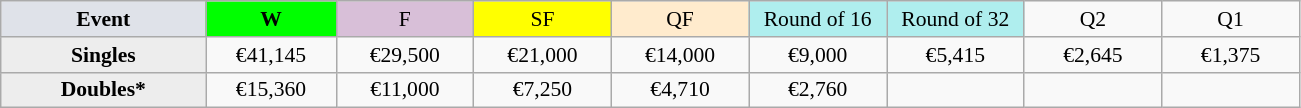<table class=wikitable style=font-size:90%;text-align:center>
<tr>
<td style="width:130px; background:#dfe2e9;"><strong>Event</strong></td>
<td style="width:80px; background:lime;"><strong>W</strong></td>
<td style="width:85px; background:thistle;">F</td>
<td style="width:85px; background:#ff0;">SF</td>
<td style="width:85px; background:#ffebcd;">QF</td>
<td style="width:85px; background:#afeeee;">Round of 16</td>
<td style="width:85px; background:#afeeee;">Round of 32</td>
<td width=85>Q2</td>
<td width=85>Q1</td>
</tr>
<tr>
<td style="background:#ededed;"><strong>Singles</strong></td>
<td>€41,145</td>
<td>€29,500</td>
<td>€21,000</td>
<td>€14,000</td>
<td>€9,000</td>
<td>€5,415</td>
<td>€2,645</td>
<td>€1,375</td>
</tr>
<tr>
<td style="background:#ededed;"><strong>Doubles*</strong></td>
<td>€15,360</td>
<td>€11,000</td>
<td>€7,250</td>
<td>€4,710</td>
<td>€2,760</td>
<td></td>
<td></td>
<td></td>
</tr>
</table>
